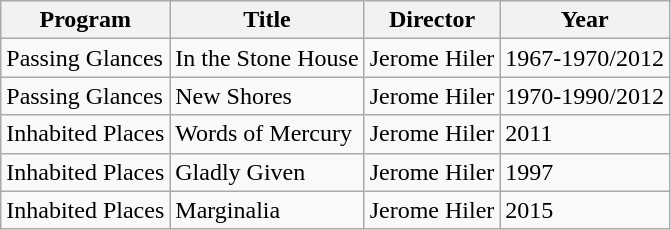<table class="wikitable">
<tr>
<th>Program</th>
<th>Title</th>
<th>Director</th>
<th>Year</th>
</tr>
<tr>
<td>Passing  Glances</td>
<td>In the Stone House</td>
<td>Jerome Hiler</td>
<td>1967-1970/2012</td>
</tr>
<tr>
<td>Passing Glances</td>
<td>New Shores</td>
<td>Jerome Hiler</td>
<td>1970-1990/2012</td>
</tr>
<tr>
<td>Inhabited Places</td>
<td>Words of Mercury</td>
<td>Jerome Hiler</td>
<td>2011</td>
</tr>
<tr>
<td>Inhabited Places</td>
<td>Gladly Given</td>
<td>Jerome Hiler</td>
<td>1997</td>
</tr>
<tr>
<td>Inhabited Places</td>
<td>Marginalia</td>
<td>Jerome Hiler</td>
<td>2015</td>
</tr>
</table>
